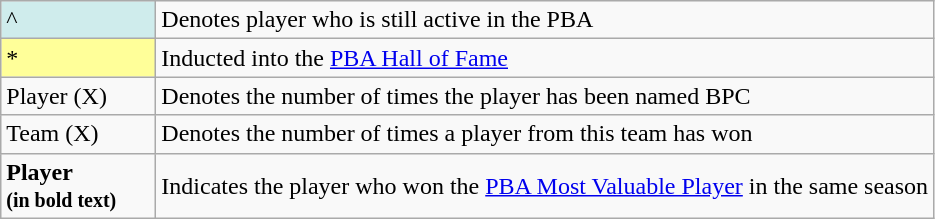<table class="wikitable">
<tr>
<td style="background-color:#CFECEC; border:1px solid #aaaaaa; width:6em">^</td>
<td>Denotes player who is still active in the PBA</td>
</tr>
<tr>
<td style="background-color:#FFFF99; border:1px solid #aaaaaa; width:6em">*</td>
<td>Inducted into the <a href='#'>PBA Hall of Fame</a></td>
</tr>
<tr>
<td>Player (X)</td>
<td>Denotes the number of times the player has been named BPC</td>
</tr>
<tr>
<td>Team (X)</td>
<td>Denotes the number of times a player from this team has won</td>
</tr>
<tr>
<td><strong>Player<br><small>(in bold text)</small></strong></td>
<td>Indicates the player who won the <a href='#'>PBA Most Valuable Player</a> in the same season</td>
</tr>
</table>
